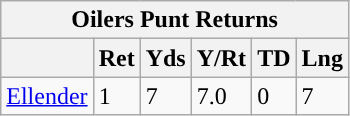<table class="wikitable">
<tr>
<th colspan="6">Oilers Punt Returns</th>
</tr>
<tr>
<th></th>
<th>Ret</th>
<th>Yds</th>
<th>Y/Rt</th>
<th>TD</th>
<th>Lng</th>
</tr>
<tr>
<td><a href='#'>Ellender</a></td>
<td>1</td>
<td>7</td>
<td>7.0</td>
<td>0</td>
<td>7</td>
</tr>
</table>
